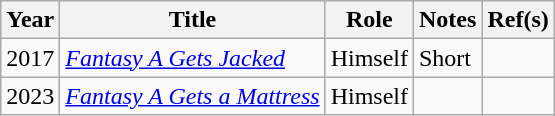<table class="wikitable plainrowheaders sortable" style="margin-right: 0;">
<tr>
<th>Year</th>
<th>Title</th>
<th>Role</th>
<th>Notes</th>
<th>Ref(s)</th>
</tr>
<tr>
<td rowspan=1>2017</td>
<td><em><a href='#'>Fantasy A Gets Jacked</a></em></td>
<td>Himself</td>
<td>Short</td>
<td></td>
</tr>
<tr>
<td rowspan=1>2023</td>
<td><em><a href='#'>Fantasy A Gets a Mattress</a></em></td>
<td>Himself</td>
<td></td>
<td></td>
</tr>
</table>
